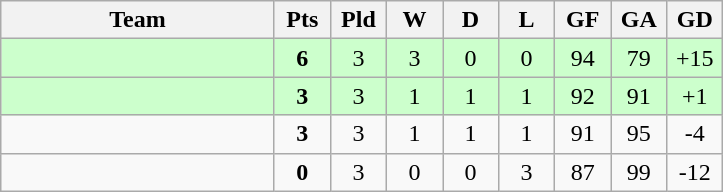<table class="wikitable" style="text-align: center;" |>
<tr>
<th width="175">Team</th>
<th width="30">Pts</th>
<th width="30">Pld</th>
<th width="30">W</th>
<th width="30">D</th>
<th width="30">L</th>
<th width="30">GF</th>
<th width="30">GA</th>
<th width="30">GD</th>
</tr>
<tr bgcolor="ccffcc">
<td style="text-align:left;"></td>
<td><strong>6</strong></td>
<td>3</td>
<td>3</td>
<td>0</td>
<td>0</td>
<td>94</td>
<td>79</td>
<td>+15</td>
</tr>
<tr bgcolor="ccffcc">
<td style="text-align:left;"></td>
<td><strong>3</strong></td>
<td>3</td>
<td>1</td>
<td>1</td>
<td>1</td>
<td>92</td>
<td>91</td>
<td>+1</td>
</tr>
<tr>
<td style="text-align:left;"></td>
<td><strong>3</strong></td>
<td>3</td>
<td>1</td>
<td>1</td>
<td>1</td>
<td>91</td>
<td>95</td>
<td>-4</td>
</tr>
<tr>
<td style="text-align:left;"></td>
<td><strong>0</strong></td>
<td>3</td>
<td>0</td>
<td>0</td>
<td>3</td>
<td>87</td>
<td>99</td>
<td>-12</td>
</tr>
</table>
